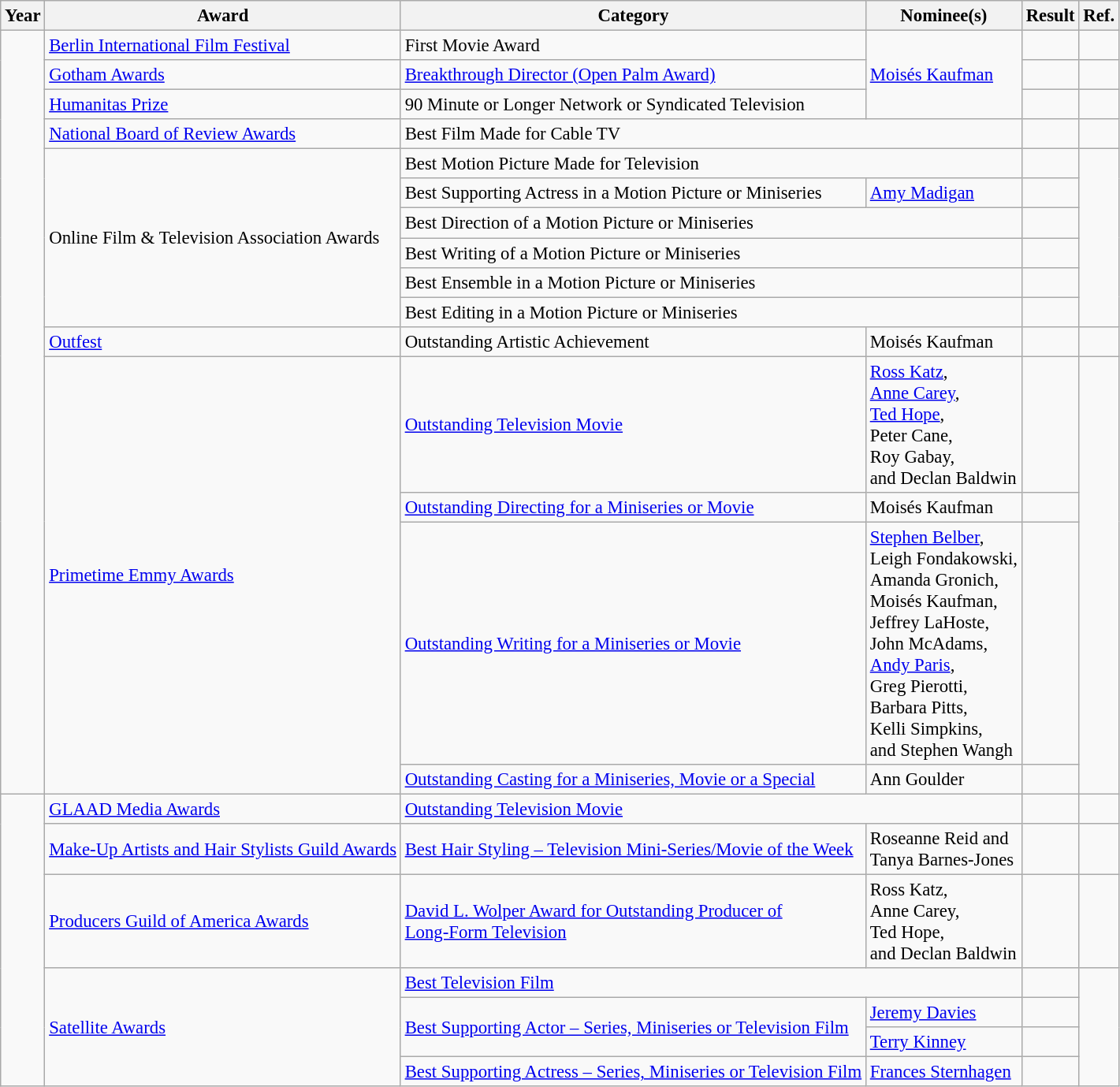<table class="wikitable sortable" style="font-size: 95%;">
<tr>
<th>Year</th>
<th>Award</th>
<th>Category</th>
<th>Nominee(s)</th>
<th>Result</th>
<th>Ref.</th>
</tr>
<tr>
<td rowspan="15"></td>
<td><a href='#'>Berlin International Film Festival</a></td>
<td>First Movie Award</td>
<td rowspan="3"><a href='#'>Moisés Kaufman</a></td>
<td></td>
<td align="center"></td>
</tr>
<tr>
<td><a href='#'>Gotham Awards</a></td>
<td><a href='#'>Breakthrough Director (Open Palm Award)</a></td>
<td></td>
<td align="center"></td>
</tr>
<tr>
<td><a href='#'>Humanitas Prize</a></td>
<td>90 Minute or Longer Network or Syndicated Television</td>
<td></td>
<td align="center"></td>
</tr>
<tr>
<td><a href='#'>National Board of Review Awards</a></td>
<td colspan="2">Best Film Made for Cable TV</td>
<td></td>
<td align="center"></td>
</tr>
<tr>
<td rowspan="6">Online Film & Television Association Awards</td>
<td colspan="2">Best Motion Picture Made for Television</td>
<td></td>
<td align="center" rowspan="6"></td>
</tr>
<tr>
<td>Best Supporting Actress in a Motion Picture or Miniseries</td>
<td><a href='#'>Amy Madigan</a></td>
<td></td>
</tr>
<tr>
<td colspan="2">Best Direction of a Motion Picture or Miniseries</td>
<td></td>
</tr>
<tr>
<td colspan="2">Best Writing of a Motion Picture or Miniseries</td>
<td></td>
</tr>
<tr>
<td colspan="2">Best Ensemble in a Motion Picture or Miniseries</td>
<td></td>
</tr>
<tr>
<td colspan="2">Best Editing in a Motion Picture or Miniseries</td>
<td></td>
</tr>
<tr>
<td><a href='#'>Outfest</a></td>
<td>Outstanding Artistic Achievement</td>
<td>Moisés Kaufman</td>
<td></td>
<td align="center"></td>
</tr>
<tr>
<td rowspan="4"><a href='#'>Primetime Emmy Awards</a></td>
<td><a href='#'>Outstanding Television Movie</a></td>
<td><a href='#'>Ross Katz</a>, <br> <a href='#'>Anne Carey</a>, <br> <a href='#'>Ted Hope</a>, <br> Peter Cane, <br> Roy Gabay, <br> and Declan Baldwin</td>
<td></td>
<td align="center" rowspan="4"></td>
</tr>
<tr>
<td><a href='#'>Outstanding Directing for a Miniseries or Movie</a></td>
<td>Moisés Kaufman</td>
<td></td>
</tr>
<tr>
<td><a href='#'>Outstanding Writing for a Miniseries or Movie</a></td>
<td><a href='#'>Stephen Belber</a>, <br> Leigh Fondakowski, <br> Amanda Gronich, <br> Moisés Kaufman, <br> Jeffrey LaHoste, <br> John McAdams, <br> <a href='#'>Andy Paris</a>, <br> Greg Pierotti, <br> Barbara Pitts, <br> Kelli Simpkins, <br> and Stephen Wangh</td>
<td></td>
</tr>
<tr>
<td><a href='#'>Outstanding Casting for a Miniseries, Movie or a Special</a></td>
<td>Ann Goulder</td>
<td></td>
</tr>
<tr>
<td rowspan="7"></td>
<td><a href='#'>GLAAD Media Awards</a></td>
<td colspan="2"><a href='#'>Outstanding Television Movie</a></td>
<td></td>
<td align="center"></td>
</tr>
<tr>
<td><a href='#'>Make-Up Artists and Hair Stylists Guild Awards</a></td>
<td><a href='#'>Best Hair Styling – Television Mini-Series/Movie of the Week</a></td>
<td>Roseanne Reid and <br> Tanya Barnes-Jones</td>
<td></td>
<td align="center"></td>
</tr>
<tr>
<td><a href='#'>Producers Guild of America Awards</a></td>
<td><a href='#'>David L. Wolper Award for Outstanding Producer of <br> Long-Form Television</a></td>
<td>Ross Katz, <br> Anne Carey, <br> Ted Hope, <br> and Declan Baldwin</td>
<td></td>
<td align="center"></td>
</tr>
<tr>
<td rowspan="4"><a href='#'>Satellite Awards</a></td>
<td colspan="2"><a href='#'>Best Television Film</a></td>
<td></td>
<td align="center" rowspan="4"></td>
</tr>
<tr>
<td rowspan="2"><a href='#'>Best Supporting Actor – Series, Miniseries or Television Film</a></td>
<td><a href='#'>Jeremy Davies</a></td>
<td></td>
</tr>
<tr>
<td><a href='#'>Terry Kinney</a></td>
<td></td>
</tr>
<tr>
<td><a href='#'>Best Supporting Actress – Series, Miniseries or Television Film</a></td>
<td><a href='#'>Frances Sternhagen</a></td>
<td></td>
</tr>
</table>
